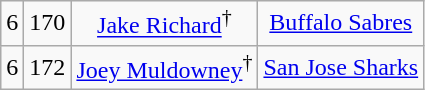<table class="wikitable">
<tr align="center" bgcolor="">
<td>6</td>
<td>170</td>
<td><a href='#'>Jake Richard</a><sup>†</sup></td>
<td><a href='#'>Buffalo Sabres</a></td>
</tr>
<tr align="center" bgcolor="">
<td>6</td>
<td>172</td>
<td><a href='#'>Joey Muldowney</a><sup>†</sup></td>
<td><a href='#'>San Jose Sharks</a></td>
</tr>
</table>
